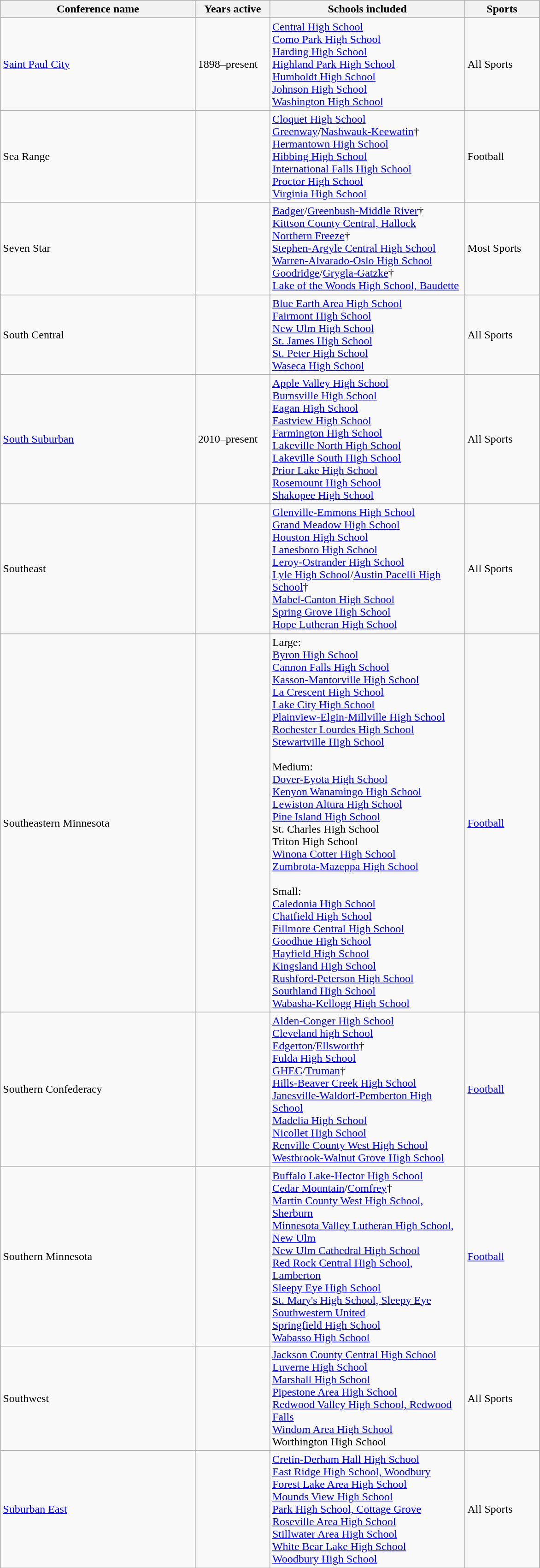<table class="wikitable">
<tr>
<th width="275">Conference name</th>
<th width="100">Years active</th>
<th width="275">Schools included</th>
<th width="100">Sports</th>
</tr>
<tr>
<td><a href='#'>Saint Paul City</a></td>
<td>1898–present</td>
<td><a href='#'>Central High School</a><br><a href='#'>Como Park High School</a><br><a href='#'>Harding High School</a><br><a href='#'>Highland Park High School</a><br><a href='#'>Humboldt High School</a><br><a href='#'>Johnson High School</a><br><a href='#'>Washington High School</a></td>
<td>All Sports</td>
</tr>
<tr>
<td>Sea Range</td>
<td></td>
<td><a href='#'>Cloquet High School</a><br><a href='#'>Greenway</a>/<a href='#'>Nashwauk-Keewatin</a>†<br><a href='#'>Hermantown High School</a><br><a href='#'>Hibbing High School</a><br><a href='#'>International Falls High School</a><br><a href='#'>Proctor High School</a><br><a href='#'>Virginia High School</a></td>
<td>Football</td>
</tr>
<tr>
<td>Seven Star</td>
<td></td>
<td><a href='#'>Badger</a>/<a href='#'>Greenbush-Middle River</a>†<br><a href='#'>Kittson County Central, Hallock</a><br><a href='#'>Northern Freeze</a>†<br><a href='#'>Stephen-Argyle Central High School</a><br><a href='#'>Warren-Alvarado-Oslo High School</a><br><a href='#'>Goodridge</a>/<a href='#'>Grygla-Gatzke</a>†<br><a href='#'>Lake of the Woods High School, Baudette</a></td>
<td>Most Sports</td>
</tr>
<tr>
<td>South Central</td>
<td></td>
<td><a href='#'>Blue Earth Area High School</a><br> <a href='#'>Fairmont High School</a><br> <a href='#'>New Ulm High School</a><br> <a href='#'>St. James High School</a><br> <a href='#'>St. Peter High School</a><br> <a href='#'>Waseca High School</a><br></td>
<td>All Sports</td>
</tr>
<tr>
<td><a href='#'>South Suburban</a></td>
<td>2010–present</td>
<td><a href='#'>Apple Valley High School</a> <br> <a href='#'>Burnsville High School</a><br> <a href='#'>Eagan High School</a> <br><a href='#'>Eastview High School</a><br> <a href='#'>Farmington High School</a><br><a href='#'>Lakeville North High School</a><br><a href='#'>Lakeville South High School</a><br><a href='#'>Prior Lake High School</a><br><a href='#'>Rosemount High School</a><br> <a href='#'>Shakopee High School</a></td>
<td>All Sports</td>
</tr>
<tr>
<td>Southeast</td>
<td></td>
<td><a href='#'>Glenville-Emmons High School</a><br><a href='#'>Grand Meadow High School</a><br><a href='#'>Houston High School</a><br><a href='#'>Lanesboro High School</a><br><a href='#'>Leroy-Ostrander High School</a><br><a href='#'>Lyle High School</a>/<a href='#'>Austin Pacelli High School</a>†<br><a href='#'>Mabel-Canton High School</a><br><a href='#'>Spring Grove High School</a> <br> <a href='#'>Hope Lutheran High School</a></td>
<td>All Sports</td>
</tr>
<tr>
<td>Southeastern Minnesota</td>
<td></td>
<td>Large:<br><a href='#'>Byron High School</a><br><a href='#'>Cannon Falls High School</a><br><a href='#'>Kasson-Mantorville High School</a><br><a href='#'>La Crescent High School</a><br><a href='#'>Lake City High School</a><br><a href='#'>Plainview-Elgin-Millville High School</a><br><a href='#'>Rochester Lourdes High School</a><br><a href='#'>Stewartville High School</a><br><br>Medium:<br><a href='#'>Dover-Eyota High School</a><br><a href='#'>Kenyon Wanamingo High School</a><br><a href='#'>Lewiston Altura High School</a><br><a href='#'>Pine Island High School</a><br>St. Charles High School<br>Triton High School<br><a href='#'>Winona Cotter High School</a><br><a href='#'>Zumbrota-Mazeppa High School</a><br><br>Small:<br><a href='#'>Caledonia High School</a><br><a href='#'>Chatfield High School</a><br><a href='#'>Fillmore Central High School</a><br><a href='#'>Goodhue High School</a><br><a href='#'>Hayfield High School</a><br><a href='#'>Kingsland High School</a><br><a href='#'>Rushford-Peterson High School</a><br><a href='#'>Southland High School</a><br><a href='#'>Wabasha-Kellogg High School</a></td>
<td><a href='#'>Football</a></td>
</tr>
<tr>
<td>Southern Confederacy</td>
<td></td>
<td><a href='#'>Alden-Conger High School</a><br><a href='#'>Cleveland high School</a><br><a href='#'>Edgerton</a>/<a href='#'>Ellsworth</a>†<br><a href='#'>Fulda High School</a><br><a href='#'>GHEC</a>/<a href='#'>Truman</a>†<br><a href='#'>Hills-Beaver Creek High School</a><br><a href='#'>Janesville-Waldorf-Pemberton High School</a><br><a href='#'>Madelia High School</a><br><a href='#'>Nicollet High School</a><br><a href='#'>Renville County West High School</a><br><a href='#'>Westbrook-Walnut Grove High School</a></td>
<td><a href='#'>Football</a></td>
</tr>
<tr>
<td>Southern Minnesota</td>
<td></td>
<td><a href='#'>Buffalo Lake-Hector High School</a><br><a href='#'>Cedar Mountain</a>/<a href='#'>Comfrey</a>†<br><a href='#'>Martin County West High School, Sherburn</a><br><a href='#'>Minnesota Valley Lutheran High School, New Ulm</a><br><a href='#'>New Ulm Cathedral High School</a><br><a href='#'>Red Rock Central High School, Lamberton</a><br><a href='#'>Sleepy Eye High School</a><br><a href='#'>St. Mary's High School, Sleepy Eye</a><br><a href='#'>Southwestern United</a><br><a href='#'>Springfield High School</a><br><a href='#'>Wabasso High School</a></td>
<td><a href='#'>Football</a></td>
</tr>
<tr>
<td>Southwest</td>
<td></td>
<td><a href='#'>Jackson County Central High School</a><br><a href='#'>Luverne High School</a><br><a href='#'>Marshall High School</a><br><a href='#'>Pipestone Area High School</a><br><a href='#'>Redwood Valley High School, Redwood Falls</a><br><a href='#'>Windom Area High School</a><br>Worthington High School</td>
<td>All Sports</td>
</tr>
<tr>
<td><a href='#'>Suburban East</a></td>
<td></td>
<td><a href='#'>Cretin-Derham Hall High School</a><br> <a href='#'>East Ridge High School, Woodbury</a><br><a href='#'>Forest Lake Area High School</a><br><a href='#'>Mounds View High School</a><br><a href='#'>Park High School, Cottage Grove</a><br><a href='#'>Roseville Area High School</a><br> <a href='#'>Stillwater Area High School</a><br><a href='#'>White Bear Lake High School</a><br><a href='#'>Woodbury High School</a></td>
<td>All Sports</td>
</tr>
<tr>
</tr>
</table>
